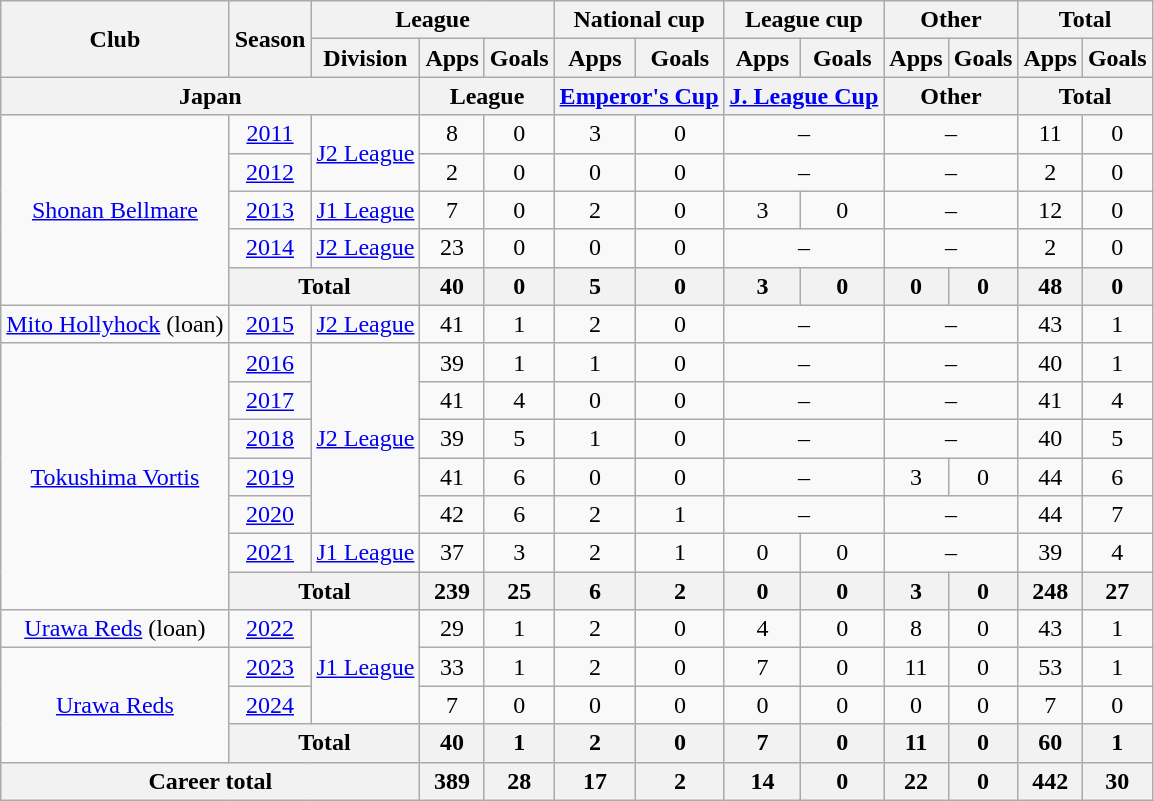<table class="wikitable" style="text-align:center">
<tr>
<th rowspan=2>Club</th>
<th rowspan=2>Season</th>
<th colspan=3>League</th>
<th colspan=2>National cup</th>
<th colspan=2>League cup</th>
<th colspan=2>Other</th>
<th colspan=2>Total</th>
</tr>
<tr>
<th>Division</th>
<th>Apps</th>
<th>Goals</th>
<th>Apps</th>
<th>Goals</th>
<th>Apps</th>
<th>Goals</th>
<th>Apps</th>
<th>Goals</th>
<th>Apps</th>
<th>Goals</th>
</tr>
<tr>
<th colspan=3>Japan</th>
<th colspan=2>League</th>
<th colspan=2><a href='#'>Emperor's Cup</a></th>
<th colspan=2><a href='#'>J. League Cup</a></th>
<th colspan=2>Other</th>
<th colspan=2>Total</th>
</tr>
<tr>
<td rowspan="5"><a href='#'>Shonan Bellmare</a></td>
<td><a href='#'>2011</a></td>
<td rowspan="2"><a href='#'>J2 League</a></td>
<td>8</td>
<td>0</td>
<td>3</td>
<td>0</td>
<td colspan="2">–</td>
<td colspan="2">–</td>
<td>11</td>
<td>0</td>
</tr>
<tr>
<td><a href='#'>2012</a></td>
<td>2</td>
<td>0</td>
<td>0</td>
<td>0</td>
<td colspan="2">–</td>
<td colspan="2">–</td>
<td>2</td>
<td>0</td>
</tr>
<tr>
<td><a href='#'>2013</a></td>
<td><a href='#'>J1 League</a></td>
<td>7</td>
<td>0</td>
<td>2</td>
<td>0</td>
<td>3</td>
<td>0</td>
<td colspan="2">–</td>
<td>12</td>
<td>0</td>
</tr>
<tr>
<td><a href='#'>2014</a></td>
<td><a href='#'>J2 League</a></td>
<td>23</td>
<td>0</td>
<td>0</td>
<td>0</td>
<td colspan="2">–</td>
<td colspan="2">–</td>
<td>2</td>
<td>0</td>
</tr>
<tr>
<th colspan="2">Total</th>
<th>40</th>
<th>0</th>
<th>5</th>
<th>0</th>
<th>3</th>
<th>0</th>
<th>0</th>
<th>0</th>
<th>48</th>
<th>0</th>
</tr>
<tr>
<td><a href='#'>Mito Hollyhock</a> (loan)</td>
<td><a href='#'>2015</a></td>
<td><a href='#'>J2 League</a></td>
<td>41</td>
<td>1</td>
<td>2</td>
<td>0</td>
<td colspan="2">–</td>
<td colspan="2">–</td>
<td>43</td>
<td>1</td>
</tr>
<tr>
<td rowspan="7"><a href='#'>Tokushima Vortis</a></td>
<td><a href='#'>2016</a></td>
<td rowspan="5"><a href='#'>J2 League</a></td>
<td>39</td>
<td>1</td>
<td>1</td>
<td>0</td>
<td colspan="2">–</td>
<td colspan="2">–</td>
<td>40</td>
<td>1</td>
</tr>
<tr>
<td><a href='#'>2017</a></td>
<td>41</td>
<td>4</td>
<td>0</td>
<td>0</td>
<td colspan="2">–</td>
<td colspan="2">–</td>
<td>41</td>
<td>4</td>
</tr>
<tr>
<td><a href='#'>2018</a></td>
<td>39</td>
<td>5</td>
<td>1</td>
<td>0</td>
<td colspan="2">–</td>
<td colspan="2">–</td>
<td>40</td>
<td>5</td>
</tr>
<tr>
<td><a href='#'>2019</a></td>
<td>41</td>
<td>6</td>
<td>0</td>
<td>0</td>
<td colspan="2">–</td>
<td>3</td>
<td>0</td>
<td>44</td>
<td>6</td>
</tr>
<tr>
<td><a href='#'>2020</a></td>
<td>42</td>
<td>6</td>
<td>2</td>
<td>1</td>
<td colspan="2">–</td>
<td colspan="2">–</td>
<td>44</td>
<td>7</td>
</tr>
<tr>
<td><a href='#'>2021</a></td>
<td><a href='#'>J1 League</a></td>
<td>37</td>
<td>3</td>
<td>2</td>
<td>1</td>
<td>0</td>
<td>0</td>
<td colspan="2">–</td>
<td>39</td>
<td>4</td>
</tr>
<tr>
<th colspan="2">Total</th>
<th>239</th>
<th>25</th>
<th>6</th>
<th>2</th>
<th>0</th>
<th>0</th>
<th>3</th>
<th>0</th>
<th>248</th>
<th>27</th>
</tr>
<tr>
<td><a href='#'>Urawa Reds</a> (loan)</td>
<td><a href='#'>2022</a></td>
<td rowspan="3"><a href='#'>J1 League</a></td>
<td>29</td>
<td>1</td>
<td>2</td>
<td>0</td>
<td>4</td>
<td>0</td>
<td>8</td>
<td>0</td>
<td>43</td>
<td>1</td>
</tr>
<tr>
<td rowspan="3"><a href='#'>Urawa Reds</a></td>
<td><a href='#'>2023</a></td>
<td>33</td>
<td>1</td>
<td>2</td>
<td>0</td>
<td>7</td>
<td>0</td>
<td>11</td>
<td>0</td>
<td>53</td>
<td>1</td>
</tr>
<tr>
<td><a href='#'>2024</a></td>
<td>7</td>
<td>0</td>
<td>0</td>
<td>0</td>
<td>0</td>
<td>0</td>
<td>0</td>
<td>0</td>
<td>7</td>
<td>0</td>
</tr>
<tr>
<th colspan="2">Total</th>
<th>40</th>
<th>1</th>
<th>2</th>
<th>0</th>
<th>7</th>
<th>0</th>
<th>11</th>
<th>0</th>
<th>60</th>
<th>1</th>
</tr>
<tr>
<th colspan=3>Career total</th>
<th>389</th>
<th>28</th>
<th>17</th>
<th>2</th>
<th>14</th>
<th>0</th>
<th>22</th>
<th>0</th>
<th>442</th>
<th>30</th>
</tr>
</table>
